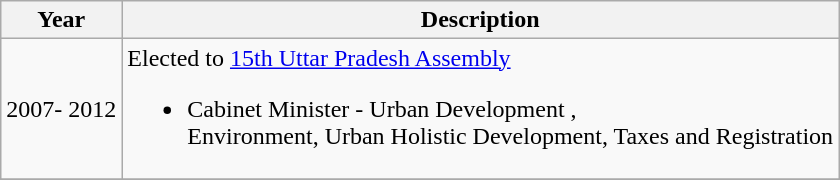<table class="wikitable">
<tr>
<th>Year</th>
<th>Description</th>
</tr>
<tr>
<td>2007- 2012</td>
<td>Elected to <a href='#'>15th Uttar Pradesh Assembly</a><br><ul><li>Cabinet Minister - Urban Development , <br> Environment, Urban Holistic Development, Taxes and Registration<br> </li></ul></td>
</tr>
<tr>
</tr>
</table>
